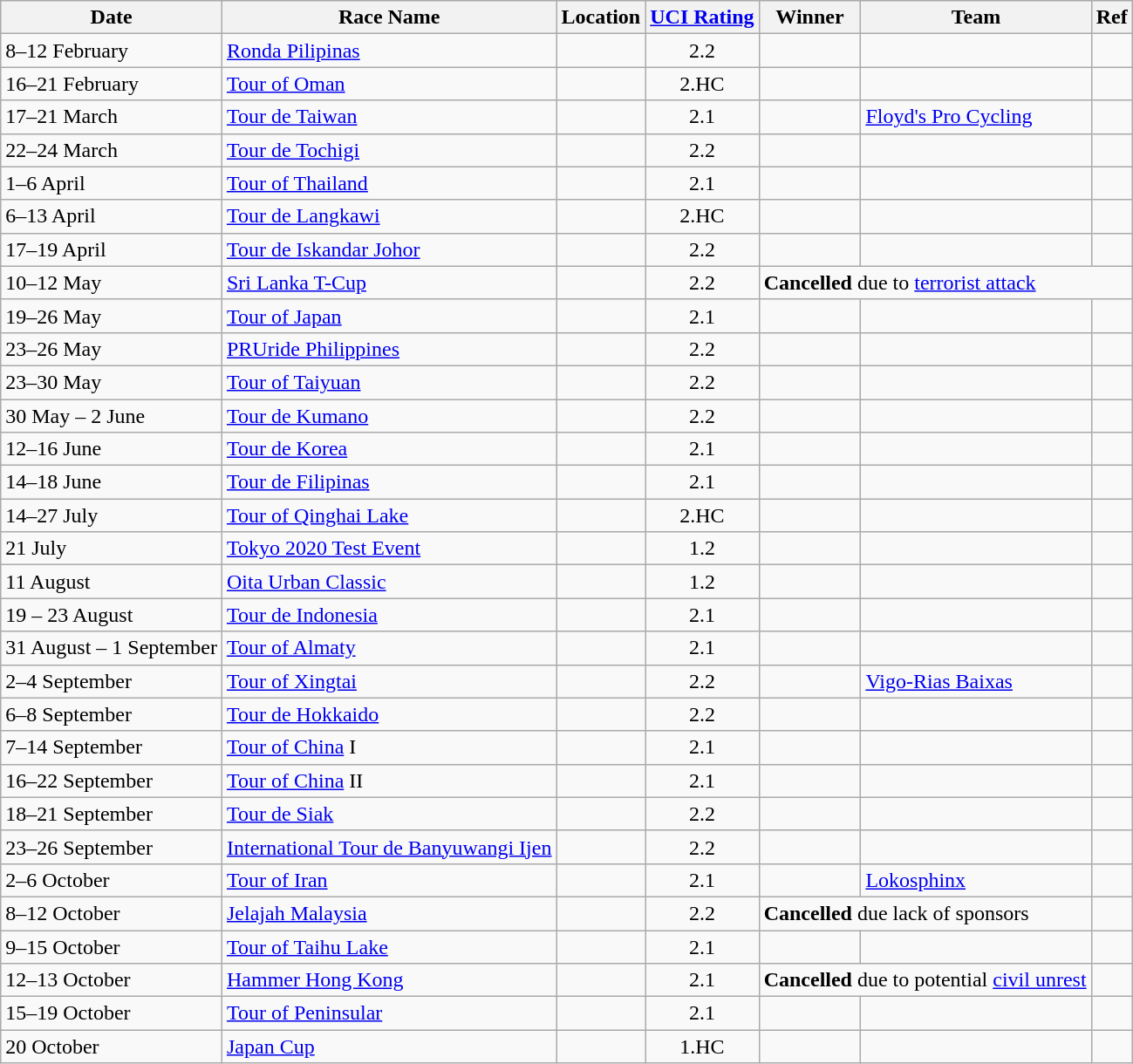<table class="wikitable sortable">
<tr>
<th>Date</th>
<th>Race Name</th>
<th>Location</th>
<th><a href='#'>UCI Rating</a></th>
<th>Winner</th>
<th>Team</th>
<th>Ref</th>
</tr>
<tr>
<td>8–12 February</td>
<td><a href='#'>Ronda Pilipinas</a></td>
<td></td>
<td align=center>2.2</td>
<td></td>
<td></td>
<td align=center></td>
</tr>
<tr>
<td>16–21 February</td>
<td><a href='#'>Tour of Oman</a></td>
<td></td>
<td align=center>2.HC</td>
<td></td>
<td></td>
<td align=center></td>
</tr>
<tr>
<td>17–21 March</td>
<td><a href='#'>Tour de Taiwan</a></td>
<td></td>
<td align=center>2.1</td>
<td></td>
<td><a href='#'>Floyd's Pro Cycling</a></td>
<td align=center></td>
</tr>
<tr>
<td>22–24 March</td>
<td><a href='#'>Tour de Tochigi</a></td>
<td></td>
<td align=center>2.2</td>
<td></td>
<td></td>
<td align=center></td>
</tr>
<tr>
<td>1–6 April</td>
<td><a href='#'>Tour of Thailand</a></td>
<td></td>
<td align=center>2.1</td>
<td></td>
<td></td>
<td align=center></td>
</tr>
<tr>
<td>6–13 April</td>
<td><a href='#'>Tour de Langkawi</a></td>
<td></td>
<td align=center>2.HC</td>
<td></td>
<td></td>
<td align=center></td>
</tr>
<tr>
<td>17–19 April</td>
<td><a href='#'>Tour de Iskandar Johor</a></td>
<td></td>
<td align=center>2.2</td>
<td></td>
<td></td>
<td align=center></td>
</tr>
<tr>
<td>10–12 May</td>
<td><a href='#'>Sri Lanka T-Cup</a></td>
<td></td>
<td align=center>2.2</td>
<td colspan=3><strong>Cancelled</strong> due to <a href='#'>terrorist attack</a></td>
</tr>
<tr>
<td>19–26 May</td>
<td><a href='#'>Tour of Japan</a></td>
<td></td>
<td align=center>2.1</td>
<td></td>
<td></td>
<td align=center></td>
</tr>
<tr>
<td>23–26 May</td>
<td><a href='#'>PRUride Philippines</a></td>
<td></td>
<td align=center>2.2</td>
<td></td>
<td></td>
<td align=center></td>
</tr>
<tr>
<td>23–30 May</td>
<td><a href='#'>Tour of Taiyuan</a></td>
<td></td>
<td align=center>2.2</td>
<td></td>
<td></td>
<td></td>
</tr>
<tr>
<td>30 May – 2 June</td>
<td><a href='#'>Tour de Kumano</a></td>
<td></td>
<td align=center>2.2</td>
<td></td>
<td></td>
<td></td>
</tr>
<tr>
<td>12–16 June</td>
<td><a href='#'>Tour de Korea</a></td>
<td></td>
<td align=center>2.1</td>
<td></td>
<td></td>
<td></td>
</tr>
<tr>
<td>14–18 June</td>
<td><a href='#'>Tour de Filipinas</a></td>
<td></td>
<td align=center>2.1</td>
<td></td>
<td></td>
<td></td>
</tr>
<tr>
<td>14–27 July</td>
<td><a href='#'>Tour of Qinghai Lake</a></td>
<td></td>
<td align=center>2.HC</td>
<td></td>
<td></td>
<td></td>
</tr>
<tr>
<td>21 July</td>
<td><a href='#'>Tokyo 2020 Test Event</a></td>
<td></td>
<td align=center>1.2</td>
<td></td>
<td></td>
<td></td>
</tr>
<tr>
<td>11 August</td>
<td><a href='#'>Oita Urban Classic</a></td>
<td></td>
<td align=center>1.2</td>
<td></td>
<td></td>
<td></td>
</tr>
<tr>
<td>19 – 23 August</td>
<td><a href='#'>Tour de Indonesia</a></td>
<td></td>
<td align=center>2.1</td>
<td></td>
<td></td>
<td></td>
</tr>
<tr>
<td>31 August – 1 September</td>
<td><a href='#'>Tour of Almaty</a></td>
<td></td>
<td align=center>2.1</td>
<td></td>
<td></td>
<td></td>
</tr>
<tr>
<td>2–4 September</td>
<td><a href='#'>Tour of Xingtai</a></td>
<td></td>
<td align=center>2.2</td>
<td></td>
<td><a href='#'>Vigo-Rias Baixas</a></td>
<td></td>
</tr>
<tr>
<td>6–8 September</td>
<td><a href='#'>Tour de Hokkaido</a></td>
<td></td>
<td align=center>2.2</td>
<td></td>
<td></td>
<td></td>
</tr>
<tr>
<td>7–14 September</td>
<td><a href='#'>Tour of China</a> I</td>
<td></td>
<td align=center>2.1</td>
<td></td>
<td></td>
<td></td>
</tr>
<tr>
<td>16–22 September</td>
<td><a href='#'>Tour of China</a> II</td>
<td></td>
<td align=center>2.1</td>
<td></td>
<td></td>
<td></td>
</tr>
<tr>
<td>18–21 September</td>
<td><a href='#'>Tour de Siak</a></td>
<td></td>
<td align=center>2.2</td>
<td></td>
<td></td>
<td></td>
</tr>
<tr>
<td>23–26 September</td>
<td><a href='#'>International Tour de Banyuwangi Ijen</a></td>
<td></td>
<td align=center>2.2</td>
<td></td>
<td></td>
<td></td>
</tr>
<tr>
<td>2–6 October</td>
<td><a href='#'>Tour of Iran</a></td>
<td></td>
<td align=center>2.1</td>
<td></td>
<td><a href='#'>Lokosphinx</a></td>
<td></td>
</tr>
<tr>
<td>8–12 October</td>
<td><a href='#'>Jelajah Malaysia</a></td>
<td></td>
<td align=center>2.2</td>
<td colspan=2><strong>Cancelled</strong> due lack of sponsors</td>
<td align=center></td>
</tr>
<tr>
<td>9–15 October</td>
<td><a href='#'>Tour of Taihu Lake</a></td>
<td></td>
<td align=center>2.1</td>
<td></td>
<td></td>
<td></td>
</tr>
<tr>
<td>12–13 October</td>
<td><a href='#'>Hammer Hong Kong</a></td>
<td></td>
<td align=center>2.1</td>
<td colspan=2><strong>Cancelled</strong> due to potential <a href='#'>civil unrest</a></td>
<td align=center></td>
</tr>
<tr>
<td>15–19 October</td>
<td><a href='#'>Tour of Peninsular</a></td>
<td></td>
<td align=center>2.1</td>
<td></td>
<td></td>
<td></td>
</tr>
<tr>
<td>20 October</td>
<td><a href='#'>Japan Cup</a></td>
<td></td>
<td align=center>1.HC</td>
<td></td>
<td></td>
<td></td>
</tr>
</table>
